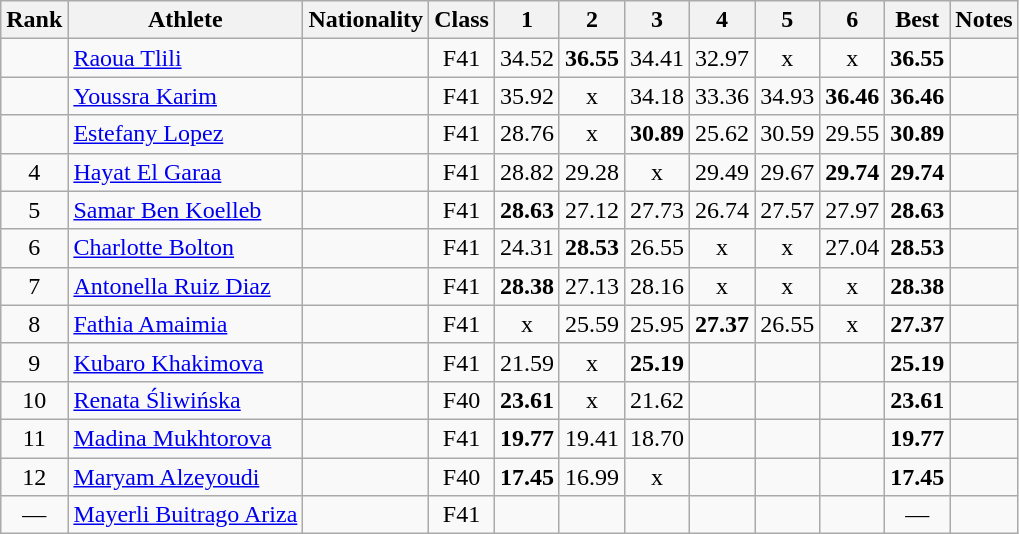<table class="wikitable sortable" style="text-align:center">
<tr>
<th>Rank</th>
<th>Athlete</th>
<th>Nationality</th>
<th>Class</th>
<th>1</th>
<th>2</th>
<th>3</th>
<th>4</th>
<th>5</th>
<th>6</th>
<th>Best</th>
<th>Notes</th>
</tr>
<tr>
<td></td>
<td align="left"><a href='#'>Raoua Tlili</a></td>
<td align="left"></td>
<td>F41</td>
<td>34.52</td>
<td><strong>36.55</strong></td>
<td>34.41</td>
<td>32.97</td>
<td>x</td>
<td>x</td>
<td><strong>36.55</strong></td>
<td></td>
</tr>
<tr>
<td></td>
<td align="left"><a href='#'>Youssra Karim</a></td>
<td align="left"></td>
<td>F41</td>
<td>35.92</td>
<td>x</td>
<td>34.18</td>
<td>33.36</td>
<td>34.93</td>
<td><strong>36.46</strong></td>
<td><strong>36.46</strong></td>
<td></td>
</tr>
<tr>
<td></td>
<td align="left"><a href='#'>Estefany Lopez</a></td>
<td align="left"></td>
<td>F41</td>
<td>28.76</td>
<td>x</td>
<td><strong>30.89</strong></td>
<td>25.62</td>
<td>30.59</td>
<td>29.55</td>
<td><strong>30.89</strong></td>
<td></td>
</tr>
<tr>
<td>4</td>
<td align="left"><a href='#'>Hayat El Garaa</a></td>
<td align="left"></td>
<td>F41</td>
<td>28.82</td>
<td>29.28</td>
<td>x</td>
<td>29.49</td>
<td>29.67</td>
<td><strong>29.74</strong></td>
<td><strong>29.74</strong></td>
<td></td>
</tr>
<tr>
<td>5</td>
<td align="left"><a href='#'>Samar Ben Koelleb</a></td>
<td align="left"></td>
<td>F41</td>
<td><strong>28.63</strong></td>
<td>27.12</td>
<td>27.73</td>
<td>26.74</td>
<td>27.57</td>
<td>27.97</td>
<td><strong>28.63</strong></td>
<td></td>
</tr>
<tr>
<td>6</td>
<td align="left"><a href='#'>Charlotte Bolton</a></td>
<td align="left"></td>
<td>F41</td>
<td>24.31</td>
<td><strong>28.53</strong></td>
<td>26.55</td>
<td>x</td>
<td>x</td>
<td>27.04</td>
<td><strong>28.53</strong></td>
<td></td>
</tr>
<tr>
<td>7</td>
<td align="left"><a href='#'>Antonella Ruiz Diaz</a></td>
<td align="left"></td>
<td>F41</td>
<td><strong>28.38</strong></td>
<td>27.13</td>
<td>28.16</td>
<td>x</td>
<td>x</td>
<td>x</td>
<td><strong>28.38</strong></td>
<td></td>
</tr>
<tr>
<td>8</td>
<td align="left"><a href='#'>Fathia Amaimia</a></td>
<td align="left"></td>
<td>F41</td>
<td>x</td>
<td>25.59</td>
<td>25.95</td>
<td><strong>27.37</strong></td>
<td>26.55</td>
<td>x</td>
<td><strong>27.37</strong></td>
<td></td>
</tr>
<tr>
<td>9</td>
<td align="left"><a href='#'>Kubaro Khakimova</a></td>
<td align="left"></td>
<td>F41</td>
<td>21.59</td>
<td>x</td>
<td><strong>25.19</strong></td>
<td></td>
<td></td>
<td></td>
<td><strong>25.19</strong></td>
<td></td>
</tr>
<tr>
<td>10</td>
<td align="left"><a href='#'>Renata Śliwińska</a></td>
<td align="left"></td>
<td>F40</td>
<td><strong>23.61</strong></td>
<td>x</td>
<td>21.62</td>
<td></td>
<td></td>
<td></td>
<td><strong>23.61</strong></td>
<td></td>
</tr>
<tr>
<td>11</td>
<td align="left"><a href='#'>Madina Mukhtorova</a></td>
<td align="left"></td>
<td>F41</td>
<td><strong>19.77</strong></td>
<td>19.41</td>
<td>18.70</td>
<td></td>
<td></td>
<td></td>
<td><strong>19.77</strong></td>
<td></td>
</tr>
<tr>
<td>12</td>
<td align="left"><a href='#'>Maryam Alzeyoudi</a></td>
<td align="left"></td>
<td>F40</td>
<td><strong>17.45</strong></td>
<td>16.99</td>
<td>x</td>
<td></td>
<td></td>
<td></td>
<td><strong>17.45</strong></td>
<td></td>
</tr>
<tr>
<td>—</td>
<td align="left"><a href='#'>Mayerli Buitrago Ariza</a></td>
<td align="left"></td>
<td>F41</td>
<td></td>
<td></td>
<td></td>
<td></td>
<td></td>
<td></td>
<td>—</td>
<td></td>
</tr>
</table>
